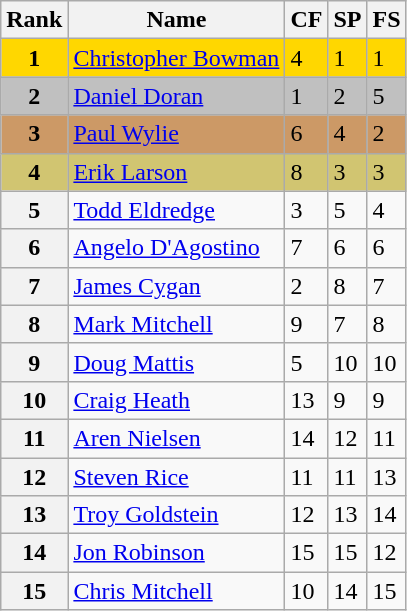<table class="wikitable">
<tr>
<th>Rank</th>
<th>Name</th>
<th>CF</th>
<th>SP</th>
<th>FS</th>
</tr>
<tr style="background:gold;">
<td style="text-align:center;"><strong>1</strong></td>
<td><a href='#'>Christopher Bowman</a></td>
<td>4</td>
<td>1</td>
<td>1</td>
</tr>
<tr style="background:silver;">
<td style="text-align:center;"><strong>2</strong></td>
<td><a href='#'>Daniel Doran</a></td>
<td>1</td>
<td>2</td>
<td>5</td>
</tr>
<tr style="background:#c96;">
<td style="text-align:center;"><strong>3</strong></td>
<td><a href='#'>Paul Wylie</a></td>
<td>6</td>
<td>4</td>
<td>2</td>
</tr>
<tr style="background:#d1c571;">
<td style="text-align:center;"><strong>4</strong></td>
<td><a href='#'>Erik Larson</a></td>
<td>8</td>
<td>3</td>
<td>3</td>
</tr>
<tr>
<th>5</th>
<td><a href='#'>Todd Eldredge</a></td>
<td>3</td>
<td>5</td>
<td>4</td>
</tr>
<tr>
<th>6</th>
<td><a href='#'>Angelo D'Agostino</a></td>
<td>7</td>
<td>6</td>
<td>6</td>
</tr>
<tr>
<th>7</th>
<td><a href='#'>James Cygan</a></td>
<td>2</td>
<td>8</td>
<td>7</td>
</tr>
<tr>
<th>8</th>
<td><a href='#'>Mark Mitchell</a></td>
<td>9</td>
<td>7</td>
<td>8</td>
</tr>
<tr>
<th>9</th>
<td><a href='#'>Doug Mattis</a></td>
<td>5</td>
<td>10</td>
<td>10</td>
</tr>
<tr>
<th>10</th>
<td><a href='#'>Craig Heath</a></td>
<td>13</td>
<td>9</td>
<td>9</td>
</tr>
<tr>
<th>11</th>
<td><a href='#'>Aren Nielsen</a></td>
<td>14</td>
<td>12</td>
<td>11</td>
</tr>
<tr>
<th>12</th>
<td><a href='#'>Steven Rice</a></td>
<td>11</td>
<td>11</td>
<td>13</td>
</tr>
<tr>
<th>13</th>
<td><a href='#'>Troy Goldstein</a></td>
<td>12</td>
<td>13</td>
<td>14</td>
</tr>
<tr>
<th>14</th>
<td><a href='#'>Jon Robinson</a></td>
<td>15</td>
<td>15</td>
<td>12</td>
</tr>
<tr>
<th>15</th>
<td><a href='#'>Chris Mitchell</a></td>
<td>10</td>
<td>14</td>
<td>15</td>
</tr>
</table>
